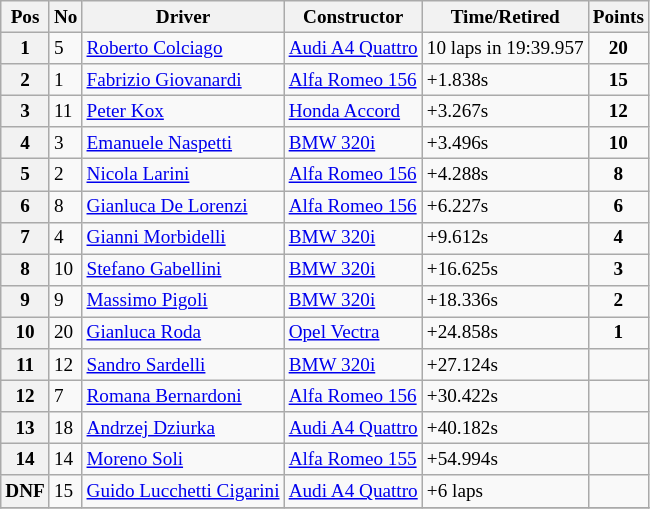<table class="wikitable" style="font-size: 80%;">
<tr>
<th>Pos</th>
<th>No</th>
<th>Driver</th>
<th>Constructor</th>
<th>Time/Retired</th>
<th>Points</th>
</tr>
<tr>
<th>1</th>
<td>5</td>
<td> <a href='#'>Roberto Colciago</a></td>
<td><a href='#'>Audi A4 Quattro</a></td>
<td>10 laps in 19:39.957</td>
<td style="text-align:center"><strong>20</strong></td>
</tr>
<tr>
<th>2</th>
<td>1</td>
<td> <a href='#'>Fabrizio Giovanardi</a></td>
<td><a href='#'>Alfa Romeo 156</a></td>
<td>+1.838s</td>
<td style="text-align:center"><strong>15</strong></td>
</tr>
<tr>
<th>3</th>
<td>11</td>
<td> <a href='#'>Peter Kox</a></td>
<td><a href='#'>Honda Accord</a></td>
<td>+3.267s</td>
<td style="text-align:center"><strong>12</strong></td>
</tr>
<tr>
<th>4</th>
<td>3</td>
<td> <a href='#'>Emanuele Naspetti</a></td>
<td><a href='#'>BMW 320i</a></td>
<td>+3.496s</td>
<td style="text-align:center"><strong>10</strong></td>
</tr>
<tr>
<th>5</th>
<td>2</td>
<td> <a href='#'>Nicola Larini</a></td>
<td><a href='#'>Alfa Romeo 156</a></td>
<td>+4.288s</td>
<td style="text-align:center"><strong>8</strong></td>
</tr>
<tr>
<th>6</th>
<td>8</td>
<td> <a href='#'>Gianluca De Lorenzi</a></td>
<td><a href='#'>Alfa Romeo 156</a></td>
<td>+6.227s</td>
<td style="text-align:center"><strong>6</strong></td>
</tr>
<tr>
<th>7</th>
<td>4</td>
<td> <a href='#'>Gianni Morbidelli</a></td>
<td><a href='#'>BMW 320i</a></td>
<td>+9.612s</td>
<td style="text-align:center"><strong>4</strong></td>
</tr>
<tr>
<th>8</th>
<td>10</td>
<td> <a href='#'>Stefano Gabellini</a></td>
<td><a href='#'>BMW 320i</a></td>
<td>+16.625s</td>
<td style="text-align:center"><strong>3</strong></td>
</tr>
<tr>
<th>9</th>
<td>9</td>
<td> <a href='#'>Massimo Pigoli</a></td>
<td><a href='#'>BMW 320i</a></td>
<td>+18.336s</td>
<td style="text-align:center"><strong>2</strong></td>
</tr>
<tr>
<th>10</th>
<td>20</td>
<td> <a href='#'>Gianluca Roda</a></td>
<td><a href='#'>Opel Vectra</a></td>
<td>+24.858s</td>
<td style="text-align:center"><strong>1</strong></td>
</tr>
<tr>
<th>11</th>
<td>12</td>
<td> <a href='#'>Sandro Sardelli</a></td>
<td><a href='#'>BMW 320i</a></td>
<td>+27.124s</td>
<td></td>
</tr>
<tr>
<th>12</th>
<td>7</td>
<td> <a href='#'>Romana Bernardoni</a></td>
<td><a href='#'>Alfa Romeo 156</a></td>
<td>+30.422s</td>
<td></td>
</tr>
<tr>
<th>13</th>
<td>18</td>
<td> <a href='#'>Andrzej Dziurka</a></td>
<td><a href='#'>Audi A4 Quattro</a></td>
<td>+40.182s</td>
<td></td>
</tr>
<tr>
<th>14</th>
<td>14</td>
<td> <a href='#'>Moreno Soli</a></td>
<td><a href='#'>Alfa Romeo 155</a></td>
<td>+54.994s</td>
<td></td>
</tr>
<tr>
<th>DNF</th>
<td>15</td>
<td> <a href='#'>Guido Lucchetti Cigarini</a></td>
<td><a href='#'>Audi A4 Quattro</a></td>
<td>+6 laps</td>
<td></td>
</tr>
<tr>
</tr>
</table>
